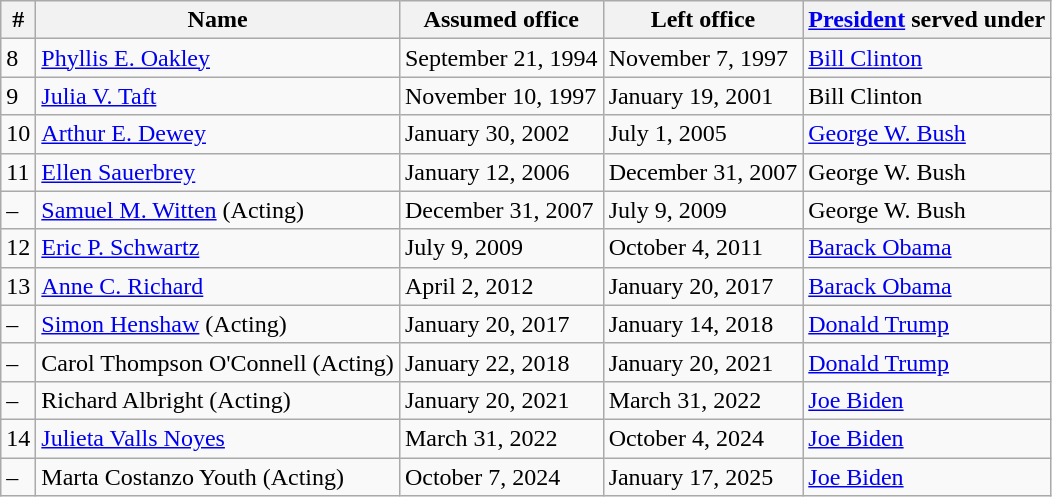<table class="wikitable">
<tr>
<th>#</th>
<th>Name</th>
<th>Assumed office</th>
<th>Left office</th>
<th><a href='#'>President</a> served under</th>
</tr>
<tr>
<td>8</td>
<td><a href='#'>Phyllis E. Oakley</a></td>
<td>September 21, 1994</td>
<td>November 7, 1997</td>
<td><a href='#'>Bill Clinton</a></td>
</tr>
<tr>
<td>9</td>
<td><a href='#'>Julia V. Taft</a></td>
<td>November 10, 1997</td>
<td>January 19, 2001</td>
<td>Bill Clinton</td>
</tr>
<tr>
<td>10</td>
<td><a href='#'>Arthur E. Dewey</a></td>
<td>January 30, 2002</td>
<td>July 1, 2005</td>
<td><a href='#'>George W. Bush</a></td>
</tr>
<tr>
<td>11</td>
<td><a href='#'>Ellen Sauerbrey</a></td>
<td>January 12, 2006</td>
<td>December 31, 2007</td>
<td>George W. Bush</td>
</tr>
<tr>
<td>–</td>
<td><a href='#'>Samuel M. Witten</a> (Acting)</td>
<td>December 31, 2007</td>
<td>July 9, 2009</td>
<td>George W. Bush</td>
</tr>
<tr>
<td>12</td>
<td><a href='#'>Eric P. Schwartz</a></td>
<td>July 9, 2009</td>
<td>October 4, 2011</td>
<td><a href='#'>Barack Obama</a></td>
</tr>
<tr>
<td>13</td>
<td><a href='#'>Anne C. Richard</a></td>
<td>April 2, 2012</td>
<td>January 20, 2017</td>
<td><a href='#'>Barack Obama</a></td>
</tr>
<tr>
<td>–</td>
<td><a href='#'>Simon Henshaw</a> (Acting)</td>
<td>January 20, 2017</td>
<td>January 14, 2018</td>
<td><a href='#'>Donald Trump</a></td>
</tr>
<tr>
<td>–</td>
<td>Carol Thompson O'Connell (Acting)</td>
<td>January 22, 2018</td>
<td>January 20, 2021</td>
<td><a href='#'>Donald Trump</a></td>
</tr>
<tr>
<td>–</td>
<td>Richard Albright (Acting)</td>
<td>January 20, 2021</td>
<td>March 31, 2022</td>
<td><a href='#'>Joe Biden</a></td>
</tr>
<tr>
<td>14</td>
<td><a href='#'>Julieta Valls Noyes</a></td>
<td>March 31, 2022</td>
<td>October 4, 2024</td>
<td><a href='#'>Joe Biden</a></td>
</tr>
<tr>
<td>–</td>
<td>Marta Costanzo Youth (Acting)</td>
<td>October 7, 2024</td>
<td>January 17, 2025</td>
<td><a href='#'>Joe Biden</a></td>
</tr>
</table>
